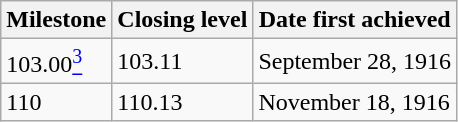<table class="wikitable">
<tr>
<th>Milestone</th>
<th>Closing level</th>
<th>Date first achieved</th>
</tr>
<tr>
<td>103.00<a href='#'><sup>3</sup></a></td>
<td>103.11</td>
<td>September 28, 1916</td>
</tr>
<tr>
<td>110</td>
<td>110.13</td>
<td>November 18, 1916</td>
</tr>
</table>
